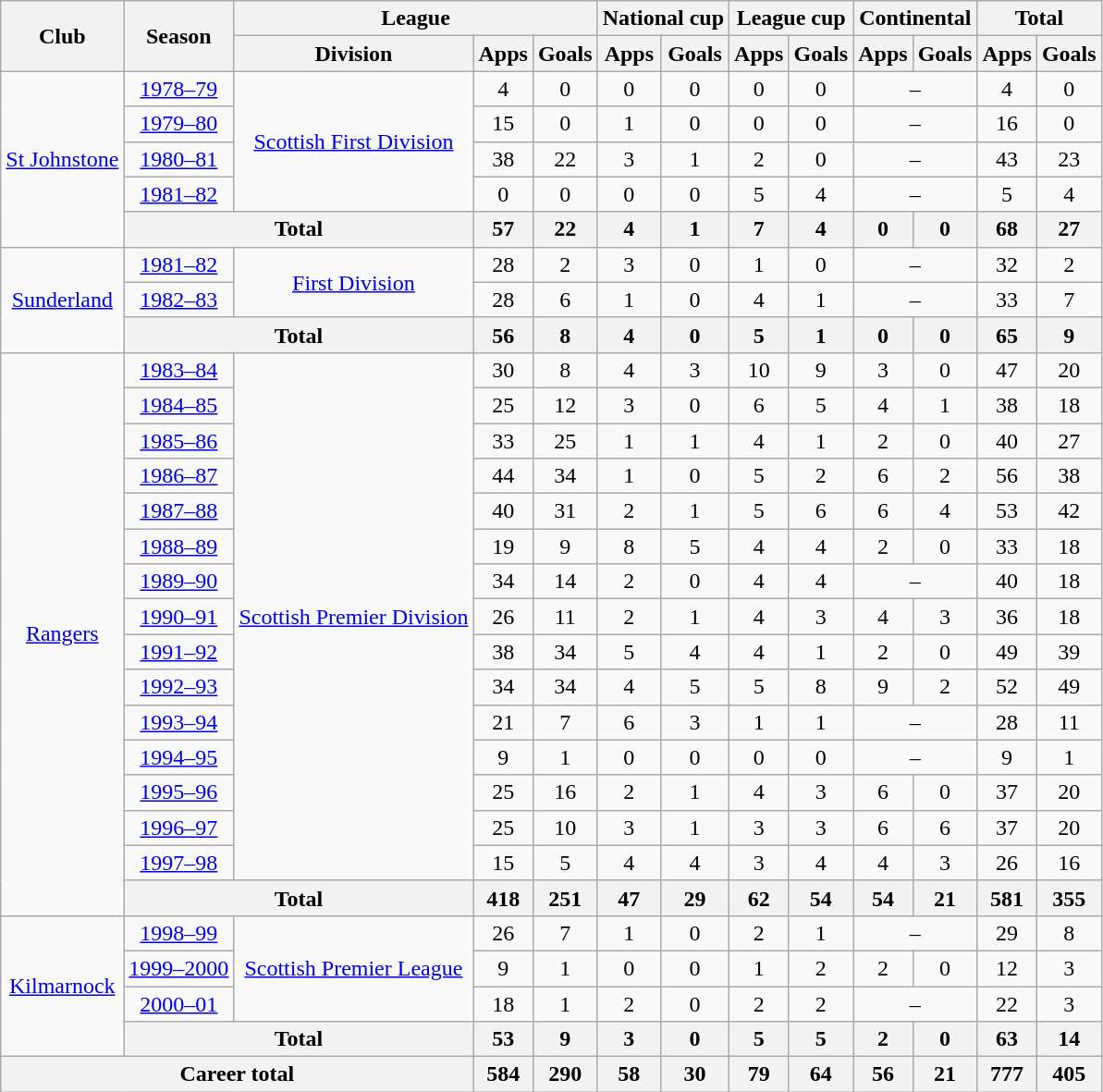<table class="wikitable" style="text-align:center">
<tr>
<th rowspan="2">Club</th>
<th rowspan="2">Season</th>
<th colspan="3">League</th>
<th colspan="2">National cup</th>
<th colspan="2">League cup</th>
<th colspan="2">Continental</th>
<th colspan="2">Total</th>
</tr>
<tr>
<th>Division</th>
<th>Apps</th>
<th>Goals</th>
<th>Apps</th>
<th>Goals</th>
<th>Apps</th>
<th>Goals</th>
<th>Apps</th>
<th>Goals</th>
<th>Apps</th>
<th>Goals</th>
</tr>
<tr>
<td rowspan="5"><a href='#'>St Johnstone</a></td>
<td><a href='#'>1978–79</a></td>
<td rowspan="4"><a href='#'>Scottish First Division</a></td>
<td>4</td>
<td>0</td>
<td>0</td>
<td>0</td>
<td>0</td>
<td>0</td>
<td colspan="2">–</td>
<td>4</td>
<td>0</td>
</tr>
<tr>
<td><a href='#'>1979–80</a></td>
<td>15</td>
<td>0</td>
<td>1</td>
<td>0</td>
<td>0</td>
<td>0</td>
<td colspan="2">–</td>
<td>16</td>
<td>0</td>
</tr>
<tr>
<td><a href='#'>1980–81</a></td>
<td>38</td>
<td>22</td>
<td>3</td>
<td>1</td>
<td>2</td>
<td>0</td>
<td colspan="2">–</td>
<td>43</td>
<td>23</td>
</tr>
<tr>
<td><a href='#'>1981–82</a></td>
<td>0</td>
<td>0</td>
<td>0</td>
<td>0</td>
<td>5</td>
<td>4</td>
<td colspan="2">–</td>
<td>5</td>
<td>4</td>
</tr>
<tr>
<th colspan="2">Total</th>
<th>57</th>
<th>22</th>
<th>4</th>
<th>1</th>
<th>7</th>
<th>4</th>
<th>0</th>
<th>0</th>
<th>68</th>
<th>27</th>
</tr>
<tr>
<td rowspan="3"><a href='#'>Sunderland</a></td>
<td><a href='#'>1981–82</a></td>
<td rowspan="2"><a href='#'>First Division</a></td>
<td>28</td>
<td>2</td>
<td>3</td>
<td>0</td>
<td>1</td>
<td>0</td>
<td colspan="2">–</td>
<td>32</td>
<td>2</td>
</tr>
<tr>
<td><a href='#'>1982–83</a></td>
<td>28</td>
<td>6</td>
<td>1</td>
<td>0</td>
<td>4</td>
<td>1</td>
<td colspan="2">–</td>
<td>33</td>
<td>7</td>
</tr>
<tr>
<th colspan="2">Total</th>
<th>56</th>
<th>8</th>
<th>4</th>
<th>0</th>
<th>5</th>
<th>1</th>
<th>0</th>
<th>0</th>
<th>65</th>
<th>9</th>
</tr>
<tr>
<td rowspan="16"><a href='#'>Rangers</a></td>
<td><a href='#'>1983–84</a></td>
<td rowspan="15"><a href='#'>Scottish Premier Division</a></td>
<td>30</td>
<td>8</td>
<td>4</td>
<td>3</td>
<td>10</td>
<td>9</td>
<td>3</td>
<td>0</td>
<td>47</td>
<td>20</td>
</tr>
<tr>
<td><a href='#'>1984–85</a></td>
<td>25</td>
<td>12</td>
<td>3</td>
<td>0</td>
<td>6</td>
<td>5</td>
<td>4</td>
<td>1</td>
<td>38</td>
<td>18</td>
</tr>
<tr>
<td><a href='#'>1985–86</a></td>
<td>33</td>
<td>25</td>
<td>1</td>
<td>1</td>
<td>4</td>
<td>1</td>
<td>2</td>
<td>0</td>
<td>40</td>
<td>27</td>
</tr>
<tr>
<td><a href='#'>1986–87</a></td>
<td>44</td>
<td>34</td>
<td>1</td>
<td>0</td>
<td>5</td>
<td>2</td>
<td>6</td>
<td>2</td>
<td>56</td>
<td>38</td>
</tr>
<tr>
<td><a href='#'>1987–88</a></td>
<td>40</td>
<td>31</td>
<td>2</td>
<td>1</td>
<td>5</td>
<td>6</td>
<td>6</td>
<td>4</td>
<td>53</td>
<td>42</td>
</tr>
<tr>
<td><a href='#'>1988–89</a></td>
<td>19</td>
<td>9</td>
<td>8</td>
<td>5</td>
<td>4</td>
<td>4</td>
<td>2</td>
<td>0</td>
<td>33</td>
<td>18</td>
</tr>
<tr>
<td><a href='#'>1989–90</a></td>
<td>34</td>
<td>14</td>
<td>2</td>
<td>0</td>
<td>4</td>
<td>4</td>
<td colspan="2">–</td>
<td>40</td>
<td>18</td>
</tr>
<tr>
<td><a href='#'>1990–91</a></td>
<td>26</td>
<td>11</td>
<td>2</td>
<td>1</td>
<td>4</td>
<td>3</td>
<td>4</td>
<td>3</td>
<td>36</td>
<td>18</td>
</tr>
<tr>
<td><a href='#'>1991–92</a></td>
<td>38</td>
<td>34</td>
<td>5</td>
<td>4</td>
<td>4</td>
<td>1</td>
<td>2</td>
<td>0</td>
<td>49</td>
<td>39</td>
</tr>
<tr>
<td><a href='#'>1992–93</a></td>
<td>34</td>
<td>34</td>
<td>4</td>
<td>5</td>
<td>5</td>
<td>8</td>
<td>9</td>
<td>2</td>
<td>52</td>
<td>49</td>
</tr>
<tr>
<td><a href='#'>1993–94</a></td>
<td>21</td>
<td>7</td>
<td>6</td>
<td>3</td>
<td>1</td>
<td>1</td>
<td colspan="2">–</td>
<td>28</td>
<td>11</td>
</tr>
<tr>
<td><a href='#'>1994–95</a></td>
<td>9</td>
<td>1</td>
<td>0</td>
<td>0</td>
<td>0</td>
<td>0</td>
<td colspan="2">–</td>
<td>9</td>
<td>1</td>
</tr>
<tr>
<td><a href='#'>1995–96</a></td>
<td>25</td>
<td>16</td>
<td>2</td>
<td>1</td>
<td>4</td>
<td>3</td>
<td>6</td>
<td>0</td>
<td>37</td>
<td>20</td>
</tr>
<tr>
<td><a href='#'>1996–97</a></td>
<td>25</td>
<td>10</td>
<td>3</td>
<td>1</td>
<td>3</td>
<td>3</td>
<td>6</td>
<td>6</td>
<td>37</td>
<td>20</td>
</tr>
<tr>
<td><a href='#'>1997–98</a></td>
<td>15</td>
<td>5</td>
<td>4</td>
<td>4</td>
<td>3</td>
<td>4</td>
<td>4</td>
<td>3</td>
<td>26</td>
<td>16</td>
</tr>
<tr>
<th colspan="2">Total</th>
<th>418</th>
<th>251</th>
<th>47</th>
<th>29</th>
<th>62</th>
<th>54</th>
<th>54</th>
<th>21</th>
<th>581</th>
<th>355</th>
</tr>
<tr>
<td rowspan="4"><a href='#'>Kilmarnock</a></td>
<td><a href='#'>1998–99</a></td>
<td rowspan="3"><a href='#'>Scottish Premier League</a></td>
<td>26</td>
<td>7</td>
<td>1</td>
<td>0</td>
<td>2</td>
<td>1</td>
<td colspan="2">–</td>
<td>29</td>
<td>8</td>
</tr>
<tr>
<td><a href='#'>1999–2000</a></td>
<td>9</td>
<td>1</td>
<td>0</td>
<td>0</td>
<td>1</td>
<td>2</td>
<td>2</td>
<td>0</td>
<td>12</td>
<td>3</td>
</tr>
<tr>
<td><a href='#'>2000–01</a></td>
<td>18</td>
<td>1</td>
<td>2</td>
<td>0</td>
<td>2</td>
<td>2</td>
<td colspan="2">–</td>
<td>22</td>
<td>3</td>
</tr>
<tr>
<th colspan="2">Total</th>
<th>53</th>
<th>9</th>
<th>3</th>
<th>0</th>
<th>5</th>
<th>5</th>
<th>2</th>
<th>0</th>
<th>63</th>
<th>14</th>
</tr>
<tr>
<th colspan="3">Career total</th>
<th>584</th>
<th>290</th>
<th>58</th>
<th>30</th>
<th>79</th>
<th>64</th>
<th>56</th>
<th>21</th>
<th>777</th>
<th>405</th>
</tr>
</table>
